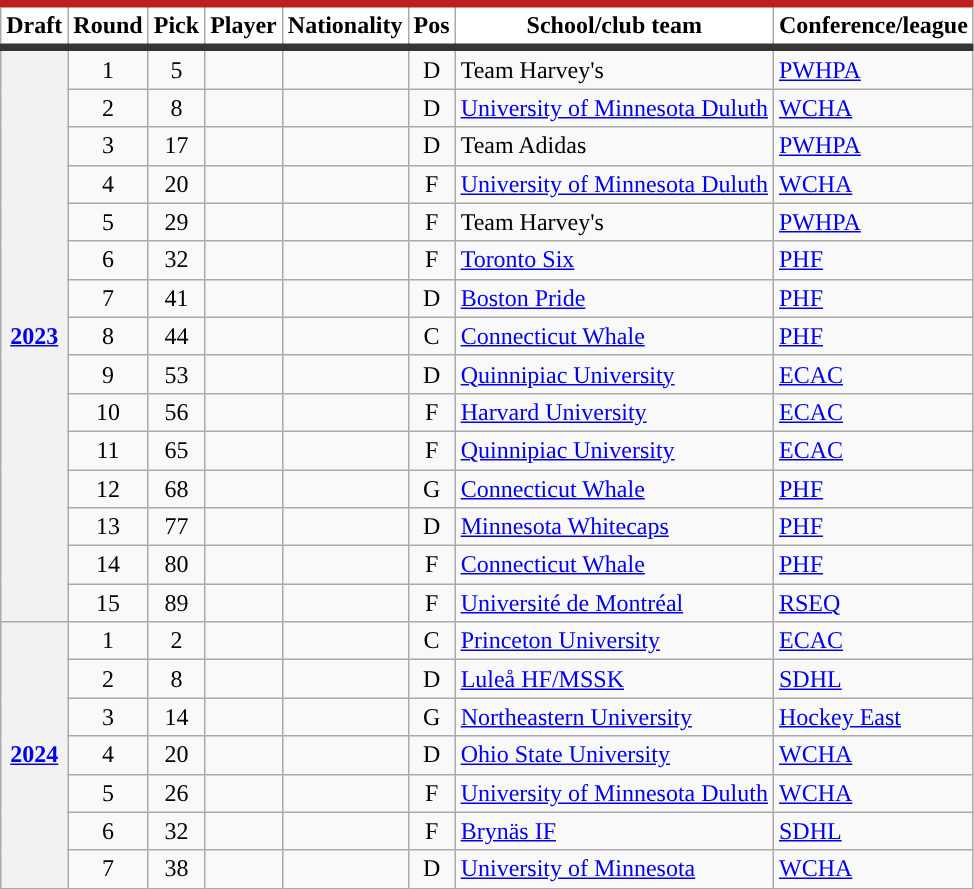<table class="wikitable sortable plainrowheaders" style="text-align:center;">
<tr style="background-color:#fff; border-top:#BC1F1E 5px solid; border-bottom:#383334 5px solid;">
<th style="background-color:#fff;" scope="col">Draft</th>
<th style="background-color:#fff;" scope="col" data-sort-type="number">Round</th>
<th style="background-color:#fff;" scope="col" data-sort-type="number">Pick</th>
<th style="background-color:#fff;" scope="col">Player</th>
<th style="background-color:#fff;" scope="col">Nationality</th>
<th style="background-color:#fff;" scope="col">Pos</th>
<th style="background-color:#fff;" scope="col;">School/club team</th>
<th style="background-color:#fff;" scope="col">Conference/league</th>
</tr>
<tr>
<th scope="rowgroup" rowspan="15"><a href='#'>2023</a></th>
<td>1</td>
<td>5</td>
<td align="left"></td>
<td align="left"></td>
<td>D</td>
<td align="left">Team Harvey's</td>
<td align="left"><a href='#'>PWHPA</a></td>
</tr>
<tr>
<td>2</td>
<td>8</td>
<td align="left"></td>
<td align="left"></td>
<td>D</td>
<td align="left"><a href='#'>University of Minnesota Duluth</a></td>
<td align="left"><a href='#'>WCHA</a></td>
</tr>
<tr>
<td>3</td>
<td>17</td>
<td align="left"></td>
<td align="left"></td>
<td>D</td>
<td align="left">Team Adidas</td>
<td align="left"><a href='#'>PWHPA</a></td>
</tr>
<tr>
<td>4</td>
<td>20</td>
<td align="left"></td>
<td align="left"></td>
<td>F</td>
<td align="left"><a href='#'>University of Minnesota Duluth</a></td>
<td align="left"><a href='#'>WCHA</a></td>
</tr>
<tr>
<td>5</td>
<td>29</td>
<td align="left"></td>
<td align="left"></td>
<td>F</td>
<td align="left">Team Harvey's</td>
<td align="left"><a href='#'>PWHPA</a></td>
</tr>
<tr>
<td>6</td>
<td>32</td>
<td align="left"></td>
<td align="left"></td>
<td>F</td>
<td align="left"><a href='#'>Toronto Six</a></td>
<td align="left"><a href='#'>PHF</a></td>
</tr>
<tr>
<td>7</td>
<td>41</td>
<td align="left"></td>
<td align="left"></td>
<td>D</td>
<td align="left"><a href='#'>Boston Pride</a></td>
<td align="left"><a href='#'>PHF</a></td>
</tr>
<tr>
<td>8</td>
<td>44</td>
<td align="left"></td>
<td align="left"></td>
<td>C</td>
<td align="left"><a href='#'>Connecticut Whale</a></td>
<td align="left"><a href='#'>PHF</a></td>
</tr>
<tr>
<td>9</td>
<td>53</td>
<td align="left"></td>
<td align="left"></td>
<td>D</td>
<td align="left"><a href='#'>Quinnipiac University</a></td>
<td align="left"><a href='#'>ECAC</a></td>
</tr>
<tr>
<td>10</td>
<td>56</td>
<td align="left"></td>
<td align="left"></td>
<td>F</td>
<td align="left"><a href='#'>Harvard University</a></td>
<td align="left"><a href='#'>ECAC</a></td>
</tr>
<tr>
<td>11</td>
<td>65</td>
<td align="left"></td>
<td align="left"></td>
<td>F</td>
<td align="left"><a href='#'>Quinnipiac University</a></td>
<td align="left"><a href='#'>ECAC</a></td>
</tr>
<tr>
<td>12</td>
<td>68</td>
<td align="left"></td>
<td align="left"></td>
<td>G</td>
<td align="left"><a href='#'>Connecticut Whale</a></td>
<td align="left"><a href='#'>PHF</a></td>
</tr>
<tr>
<td>13</td>
<td>77</td>
<td align="left"></td>
<td align="left"></td>
<td>D</td>
<td align="left"><a href='#'>Minnesota Whitecaps</a></td>
<td align="left"><a href='#'>PHF</a></td>
</tr>
<tr>
<td>14</td>
<td>80</td>
<td align="left"></td>
<td align="left"></td>
<td>F</td>
<td align="left"><a href='#'>Connecticut Whale</a></td>
<td align="left"><a href='#'>PHF</a></td>
</tr>
<tr>
<td>15</td>
<td>89</td>
<td align="left"></td>
<td align="left"></td>
<td>F</td>
<td align="left"><a href='#'>Université de Montréal</a></td>
<td align="left"><a href='#'>RSEQ</a></td>
</tr>
<tr>
<th scope="rowgroup" rowspan="7"><a href='#'>2024</a></th>
<td>1</td>
<td>2</td>
<td align="left"></td>
<td align="left"></td>
<td>C</td>
<td align="left"><a href='#'>Princeton University</a></td>
<td align="left"><a href='#'>ECAC</a></td>
</tr>
<tr>
<td>2</td>
<td>8</td>
<td align="left"></td>
<td align="left"></td>
<td>D</td>
<td align="left"><a href='#'>Luleå HF/MSSK</a></td>
<td align="left"><a href='#'>SDHL</a></td>
</tr>
<tr>
<td>3</td>
<td>14</td>
<td align="left"></td>
<td align="left"></td>
<td>G</td>
<td align="left"><a href='#'>Northeastern University</a></td>
<td align="left"><a href='#'>Hockey East</a></td>
</tr>
<tr>
<td>4</td>
<td>20</td>
<td align="left"></td>
<td align="left"></td>
<td>D</td>
<td align="left"><a href='#'>Ohio State University</a></td>
<td align="left"><a href='#'>WCHA</a></td>
</tr>
<tr>
<td>5</td>
<td>26</td>
<td align="left"></td>
<td align="left"></td>
<td>F</td>
<td align="left"><a href='#'>University of Minnesota Duluth</a></td>
<td align="left"><a href='#'>WCHA</a></td>
</tr>
<tr>
<td>6</td>
<td>32</td>
<td align="left"></td>
<td align="left"></td>
<td>F</td>
<td align="left"><a href='#'>Brynäs IF</a></td>
<td align="left"><a href='#'>SDHL</a></td>
</tr>
<tr>
<td>7</td>
<td>38</td>
<td align="left"></td>
<td align="left"></td>
<td>D</td>
<td align="left"><a href='#'>University of Minnesota</a></td>
<td align="left"><a href='#'>WCHA</a></td>
</tr>
</table>
